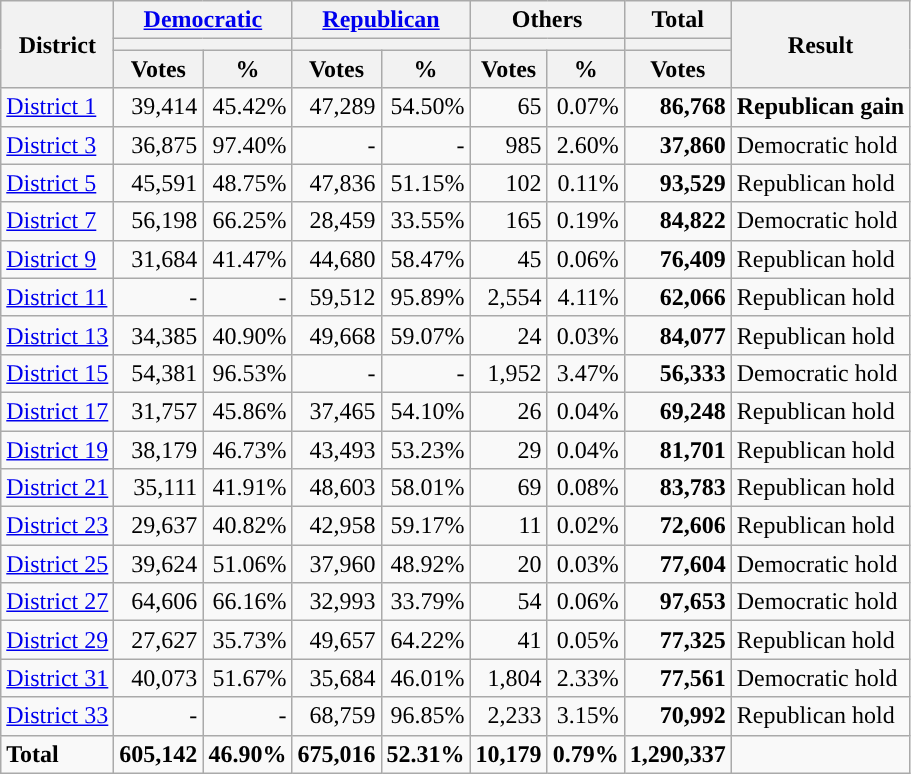<table class="wikitable plainrowheaders sortable" style="font-size:100%; text-align:right;">
<tr>
<th scope=col rowspan=3>District</th>
<th scope=col colspan=2><a href='#'>Democratic</a></th>
<th scope=col colspan=2><a href='#'>Republican</a></th>
<th scope=col colspan=2>Others</th>
<th scope="col">Total</th>
<th scope=col rowspan=3>Result</th>
</tr>
<tr>
<th scope=col colspan=2 style="background:"></th>
<th scope=col colspan=2 style="background:"></th>
<th scope=col colspan=2></th>
<th scope="col"></th>
</tr>
<tr>
<th scope=col data-sort-type="number">Votes</th>
<th scope=col data-sort-type="number">%</th>
<th scope=col data-sort-type="number">Votes</th>
<th scope=col data-sort-type="number">%</th>
<th scope=col data-sort-type="number">Votes</th>
<th scope=col data-sort-type="number">%</th>
<th scope=col data-sort-type="number">Votes</th>
</tr>
<tr>
<td align=left><a href='#'>District 1</a></td>
<td>39,414</td>
<td>45.42%</td>
<td>47,289</td>
<td>54.50%</td>
<td>65</td>
<td>0.07%</td>
<td><strong>86,768</strong></td>
<td align="left"><strong>Republican gain</strong></td>
</tr>
<tr>
<td align=left><a href='#'>District 3</a></td>
<td>36,875</td>
<td>97.40%</td>
<td>-</td>
<td>-</td>
<td>985</td>
<td>2.60%</td>
<td><strong>37,860</strong></td>
<td align="left">Democratic hold</td>
</tr>
<tr>
<td align=left><a href='#'>District 5</a></td>
<td>45,591</td>
<td>48.75%</td>
<td>47,836</td>
<td>51.15%</td>
<td>102</td>
<td>0.11%</td>
<td><strong>93,529</strong></td>
<td align="left">Republican hold</td>
</tr>
<tr>
<td align=left><a href='#'>District 7</a></td>
<td>56,198</td>
<td>66.25%</td>
<td>28,459</td>
<td>33.55%</td>
<td>165</td>
<td>0.19%</td>
<td><strong>84,822</strong></td>
<td align="left">Democratic hold</td>
</tr>
<tr>
<td align=left><a href='#'>District 9</a></td>
<td>31,684</td>
<td>41.47%</td>
<td>44,680</td>
<td>58.47%</td>
<td>45</td>
<td>0.06%</td>
<td><strong>76,409</strong></td>
<td align="left">Republican hold</td>
</tr>
<tr>
<td align=left><a href='#'>District 11</a></td>
<td>-</td>
<td>-</td>
<td>59,512</td>
<td>95.89%</td>
<td>2,554</td>
<td>4.11%</td>
<td><strong>62,066</strong></td>
<td align="left">Republican hold</td>
</tr>
<tr>
<td align=left><a href='#'>District 13</a></td>
<td>34,385</td>
<td>40.90%</td>
<td>49,668</td>
<td>59.07%</td>
<td>24</td>
<td>0.03%</td>
<td><strong>84,077</strong></td>
<td align="left">Republican hold</td>
</tr>
<tr>
<td align=left><a href='#'>District 15</a></td>
<td>54,381</td>
<td>96.53%</td>
<td>-</td>
<td>-</td>
<td>1,952</td>
<td>3.47%</td>
<td><strong>56,333</strong></td>
<td align="left">Democratic hold</td>
</tr>
<tr>
<td align=left><a href='#'>District 17</a></td>
<td>31,757</td>
<td>45.86%</td>
<td>37,465</td>
<td>54.10%</td>
<td>26</td>
<td>0.04%</td>
<td><strong>69,248</strong></td>
<td align="left">Republican hold</td>
</tr>
<tr>
<td align=left><a href='#'>District 19</a></td>
<td>38,179</td>
<td>46.73%</td>
<td>43,493</td>
<td>53.23%</td>
<td>29</td>
<td>0.04%</td>
<td><strong>81,701</strong></td>
<td align="left">Republican hold</td>
</tr>
<tr>
<td align=left><a href='#'>District 21</a></td>
<td>35,111</td>
<td>41.91%</td>
<td>48,603</td>
<td>58.01%</td>
<td>69</td>
<td>0.08%</td>
<td><strong>83,783</strong></td>
<td align="left">Republican hold</td>
</tr>
<tr>
<td align=left><a href='#'>District 23</a></td>
<td>29,637</td>
<td>40.82%</td>
<td>42,958</td>
<td>59.17%</td>
<td>11</td>
<td>0.02%</td>
<td><strong>72,606</strong></td>
<td align="left">Republican hold</td>
</tr>
<tr>
<td align=left><a href='#'>District 25</a></td>
<td>39,624</td>
<td>51.06%</td>
<td>37,960</td>
<td>48.92%</td>
<td>20</td>
<td>0.03%</td>
<td><strong>77,604</strong></td>
<td align="left">Democratic hold</td>
</tr>
<tr>
<td align=left><a href='#'>District 27</a></td>
<td>64,606</td>
<td>66.16%</td>
<td>32,993</td>
<td>33.79%</td>
<td>54</td>
<td>0.06%</td>
<td><strong>97,653</strong></td>
<td align="left">Democratic hold</td>
</tr>
<tr>
<td align=left><a href='#'>District 29</a></td>
<td>27,627</td>
<td>35.73%</td>
<td>49,657</td>
<td>64.22%</td>
<td>41</td>
<td>0.05%</td>
<td><strong>77,325</strong></td>
<td align="left">Republican hold</td>
</tr>
<tr>
<td align=left><a href='#'>District 31</a></td>
<td>40,073</td>
<td>51.67%</td>
<td>35,684</td>
<td>46.01%</td>
<td>1,804</td>
<td>2.33%</td>
<td><strong>77,561</strong></td>
<td align="left">Democratic hold</td>
</tr>
<tr>
<td align=left><a href='#'>District 33</a></td>
<td>-</td>
<td>-</td>
<td>68,759</td>
<td>96.85%</td>
<td>2,233</td>
<td>3.15%</td>
<td><strong>70,992</strong></td>
<td align="left">Republican hold</td>
</tr>
<tr class="sortbottom" style="font-weight:bold">
<td align=left>Total</td>
<td>605,142</td>
<td>46.90%</td>
<td>675,016</td>
<td>52.31%</td>
<td>10,179</td>
<td>0.79%</td>
<td>1,290,337</td>
<td></td>
</tr>
</table>
